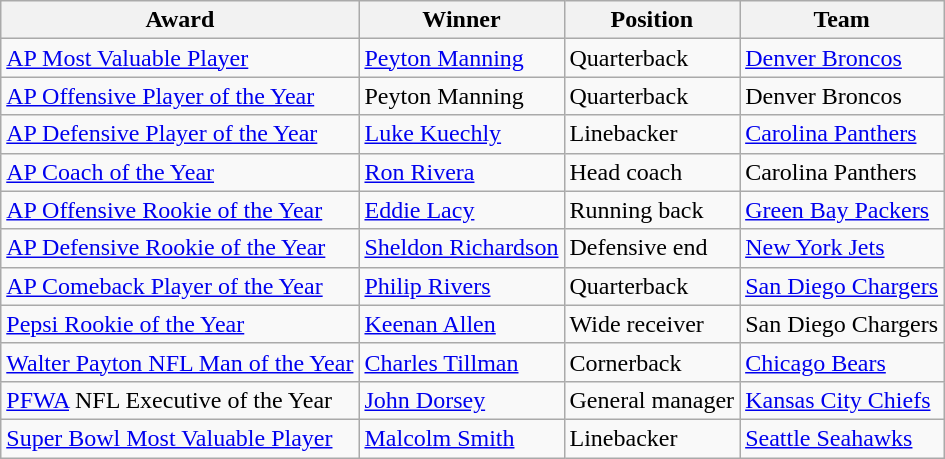<table class="wikitable">
<tr>
<th>Award</th>
<th>Winner</th>
<th>Position</th>
<th>Team</th>
</tr>
<tr>
<td><a href='#'>AP Most Valuable Player</a></td>
<td><a href='#'>Peyton Manning</a></td>
<td>Quarterback</td>
<td><a href='#'>Denver Broncos</a></td>
</tr>
<tr>
<td><a href='#'>AP Offensive Player of the Year</a></td>
<td>Peyton Manning</td>
<td>Quarterback</td>
<td>Denver Broncos</td>
</tr>
<tr>
<td><a href='#'>AP Defensive Player of the Year</a></td>
<td><a href='#'>Luke Kuechly</a></td>
<td>Linebacker</td>
<td><a href='#'>Carolina Panthers</a></td>
</tr>
<tr>
<td><a href='#'>AP Coach of the Year</a></td>
<td><a href='#'>Ron Rivera</a></td>
<td>Head coach</td>
<td>Carolina Panthers</td>
</tr>
<tr>
<td><a href='#'>AP Offensive Rookie of the Year</a></td>
<td><a href='#'>Eddie Lacy</a></td>
<td>Running back</td>
<td><a href='#'>Green Bay Packers</a></td>
</tr>
<tr>
<td><a href='#'>AP Defensive Rookie of the Year</a></td>
<td><a href='#'>Sheldon Richardson</a></td>
<td>Defensive end</td>
<td><a href='#'>New York Jets</a></td>
</tr>
<tr>
<td><a href='#'>AP Comeback Player of the Year</a></td>
<td><a href='#'>Philip Rivers</a></td>
<td>Quarterback</td>
<td><a href='#'>San Diego Chargers</a></td>
</tr>
<tr>
<td><a href='#'>Pepsi Rookie of the Year</a></td>
<td><a href='#'>Keenan Allen</a></td>
<td>Wide receiver</td>
<td>San Diego Chargers</td>
</tr>
<tr>
<td><a href='#'>Walter Payton NFL Man of the Year</a></td>
<td><a href='#'>Charles Tillman</a></td>
<td>Cornerback</td>
<td><a href='#'>Chicago Bears</a></td>
</tr>
<tr>
<td><a href='#'>PFWA</a> NFL Executive of the Year</td>
<td><a href='#'>John Dorsey</a></td>
<td>General manager</td>
<td><a href='#'>Kansas City Chiefs</a></td>
</tr>
<tr>
<td><a href='#'>Super Bowl Most Valuable Player</a></td>
<td><a href='#'>Malcolm Smith</a></td>
<td>Linebacker</td>
<td><a href='#'>Seattle Seahawks</a></td>
</tr>
</table>
